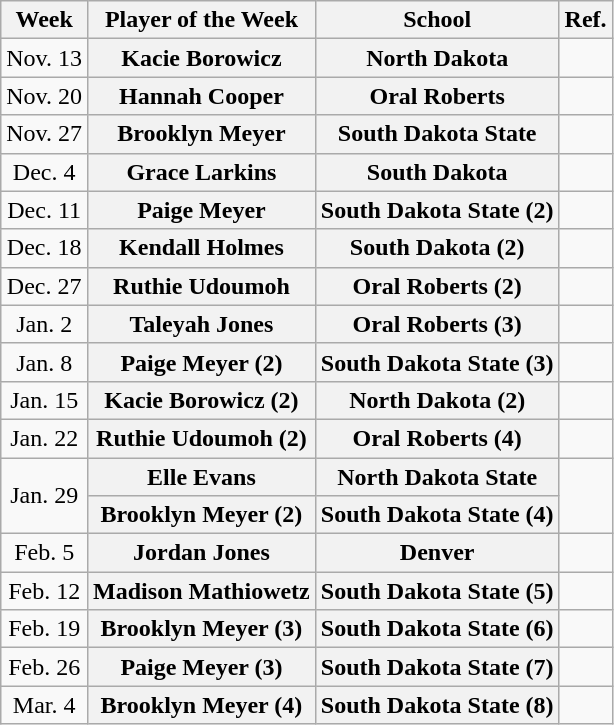<table class=wikitable style="text-align:center">
<tr>
<th>Week</th>
<th>Player of the Week</th>
<th>School</th>
<th>Ref.</th>
</tr>
<tr>
<td>Nov. 13</td>
<th style=>Kacie Borowicz</th>
<th style=>North Dakota</th>
<td></td>
</tr>
<tr>
<td>Nov. 20</td>
<th style=>Hannah Cooper</th>
<th style=>Oral Roberts</th>
<td></td>
</tr>
<tr>
<td>Nov. 27</td>
<th style=>Brooklyn Meyer</th>
<th style=>South Dakota State</th>
<td></td>
</tr>
<tr>
<td>Dec. 4</td>
<th style=>Grace Larkins</th>
<th style=>South Dakota</th>
<td></td>
</tr>
<tr>
<td>Dec. 11</td>
<th style=>Paige Meyer</th>
<th style=>South Dakota State (2)</th>
<td></td>
</tr>
<tr>
<td>Dec. 18</td>
<th style=>Kendall Holmes</th>
<th style=>South Dakota (2)</th>
<td></td>
</tr>
<tr>
<td>Dec. 27</td>
<th style=>Ruthie Udoumoh</th>
<th style=>Oral Roberts (2)</th>
<td></td>
</tr>
<tr>
<td>Jan. 2</td>
<th style=>Taleyah Jones</th>
<th style=>Oral Roberts (3)</th>
<td></td>
</tr>
<tr>
<td>Jan. 8</td>
<th style=>Paige Meyer (2)</th>
<th style=>South Dakota State (3)</th>
<td></td>
</tr>
<tr>
<td>Jan. 15</td>
<th style=>Kacie Borowicz (2)</th>
<th style=>North Dakota (2)</th>
<td></td>
</tr>
<tr>
<td>Jan. 22</td>
<th style=>Ruthie Udoumoh (2)</th>
<th style=>Oral Roberts (4)</th>
<td></td>
</tr>
<tr>
<td rowspan=2>Jan. 29</td>
<th style=>Elle Evans</th>
<th style=>North Dakota State</th>
<td rowspan=2></td>
</tr>
<tr>
<th style=>Brooklyn Meyer (2)</th>
<th style=>South Dakota State (4)</th>
</tr>
<tr>
<td>Feb. 5</td>
<th style=>Jordan Jones</th>
<th style=>Denver</th>
<td></td>
</tr>
<tr>
<td>Feb. 12</td>
<th style=>Madison Mathiowetz</th>
<th style=>South Dakota State (5)</th>
<td></td>
</tr>
<tr>
<td>Feb. 19</td>
<th style=>Brooklyn Meyer (3)</th>
<th style=>South Dakota State (6)</th>
<td></td>
</tr>
<tr>
<td>Feb. 26</td>
<th style=>Paige Meyer (3)</th>
<th style=>South Dakota State (7)</th>
<td></td>
</tr>
<tr>
<td>Mar. 4</td>
<th style=>Brooklyn Meyer (4)</th>
<th style=>South Dakota State (8)</th>
<td></td>
</tr>
</table>
